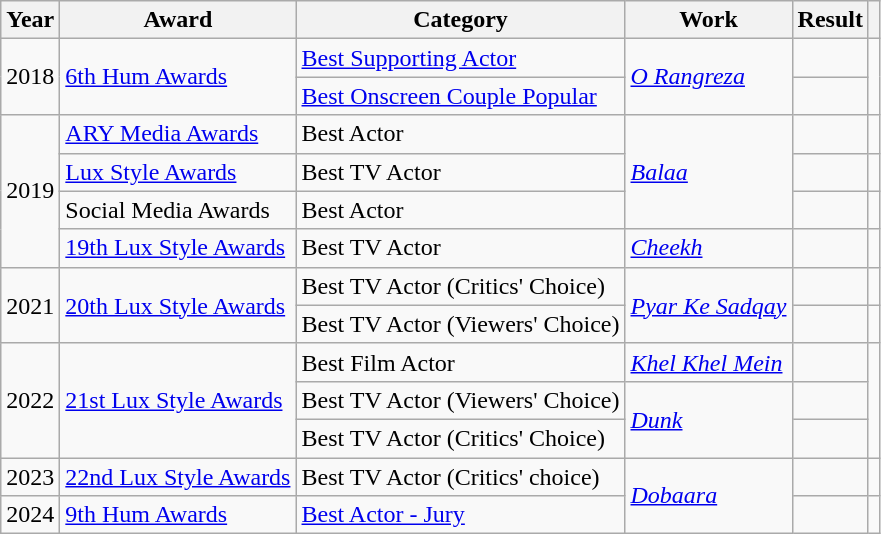<table class="wikitable">
<tr>
<th>Year</th>
<th>Award</th>
<th>Category</th>
<th>Work</th>
<th>Result</th>
<th scope="col" class="unsortable"></th>
</tr>
<tr>
<td rowspan="2">2018</td>
<td rowspan="2"><a href='#'>6th Hum Awards</a></td>
<td><a href='#'>Best Supporting Actor</a></td>
<td rowspan="2"><em><a href='#'>O Rangreza</a></em></td>
<td></td>
<td rowspan="2"></td>
</tr>
<tr>
<td><a href='#'>Best Onscreen Couple Popular</a></td>
<td></td>
</tr>
<tr>
<td rowspan="4">2019</td>
<td><a href='#'>ARY Media Awards</a></td>
<td>Best Actor</td>
<td rowspan="3"><em><a href='#'>Balaa</a></em></td>
<td></td>
<td></td>
</tr>
<tr>
<td><a href='#'>Lux Style Awards</a></td>
<td>Best TV Actor</td>
<td></td>
<td></td>
</tr>
<tr>
<td>Social Media Awards</td>
<td>Best Actor</td>
<td></td>
<td></td>
</tr>
<tr>
<td><a href='#'>19th Lux Style Awards</a></td>
<td>Best TV Actor</td>
<td><em><a href='#'>Cheekh</a></em></td>
<td></td>
<td></td>
</tr>
<tr>
<td rowspan="2">2021</td>
<td rowspan="2"><a href='#'>20th Lux Style Awards</a></td>
<td>Best TV Actor (Critics' Choice)</td>
<td rowspan="2"><em><a href='#'>Pyar Ke Sadqay</a></em></td>
<td></td>
<td></td>
</tr>
<tr>
<td>Best TV Actor (Viewers' Choice)</td>
<td></td>
<td></td>
</tr>
<tr>
<td rowspan="3">2022</td>
<td rowspan="3"><a href='#'>21st Lux Style Awards</a></td>
<td>Best Film Actor</td>
<td><em><a href='#'>Khel Khel Mein</a></em></td>
<td></td>
<td rowspan="3"></td>
</tr>
<tr>
<td>Best TV Actor (Viewers' Choice)</td>
<td rowspan="2"><em><a href='#'>Dunk</a></em></td>
<td></td>
</tr>
<tr>
<td>Best TV Actor (Critics' Choice)</td>
<td></td>
</tr>
<tr>
<td>2023</td>
<td><a href='#'>22nd Lux Style Awards</a></td>
<td>Best TV Actor (Critics' choice)</td>
<td rowspan="2"><em><a href='#'>Dobaara</a></em></td>
<td></td>
<td></td>
</tr>
<tr>
<td>2024</td>
<td><a href='#'>9th Hum Awards</a></td>
<td><a href='#'>Best Actor - Jury</a></td>
<td></td>
<td></td>
</tr>
</table>
